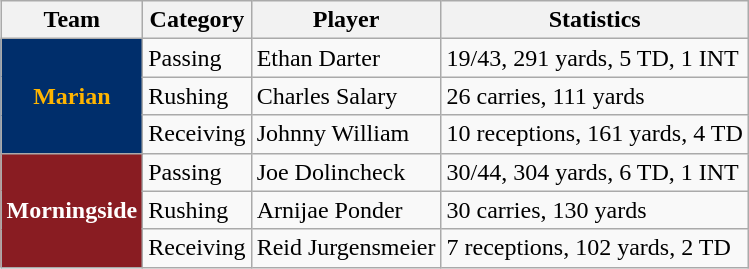<table class="wikitable" style="float: right;">
<tr>
<th>Team</th>
<th>Category</th>
<th>Player</th>
<th>Statistics</th>
</tr>
<tr>
<td rowspan=3 style="background:#002e6b; color:#ffb500; text-align:center;"><strong>Marian</strong></td>
<td>Passing</td>
<td>Ethan Darter</td>
<td>19/43, 291 yards, 5 TD, 1 INT</td>
</tr>
<tr>
<td>Rushing</td>
<td>Charles Salary</td>
<td>26 carries, 111 yards</td>
</tr>
<tr>
<td>Receiving</td>
<td>Johnny William</td>
<td>10 receptions, 161 yards, 4 TD</td>
</tr>
<tr>
<td rowspan=3 style="background:#891c22; color:white; text-align:center;"><strong>Morningside</strong></td>
<td>Passing</td>
<td>Joe Dolincheck</td>
<td>30/44, 304 yards, 6 TD, 1 INT</td>
</tr>
<tr>
<td>Rushing</td>
<td>Arnijae Ponder</td>
<td>30 carries, 130 yards</td>
</tr>
<tr>
<td>Receiving</td>
<td>Reid Jurgensmeier</td>
<td>7 receptions, 102 yards, 2 TD</td>
</tr>
</table>
